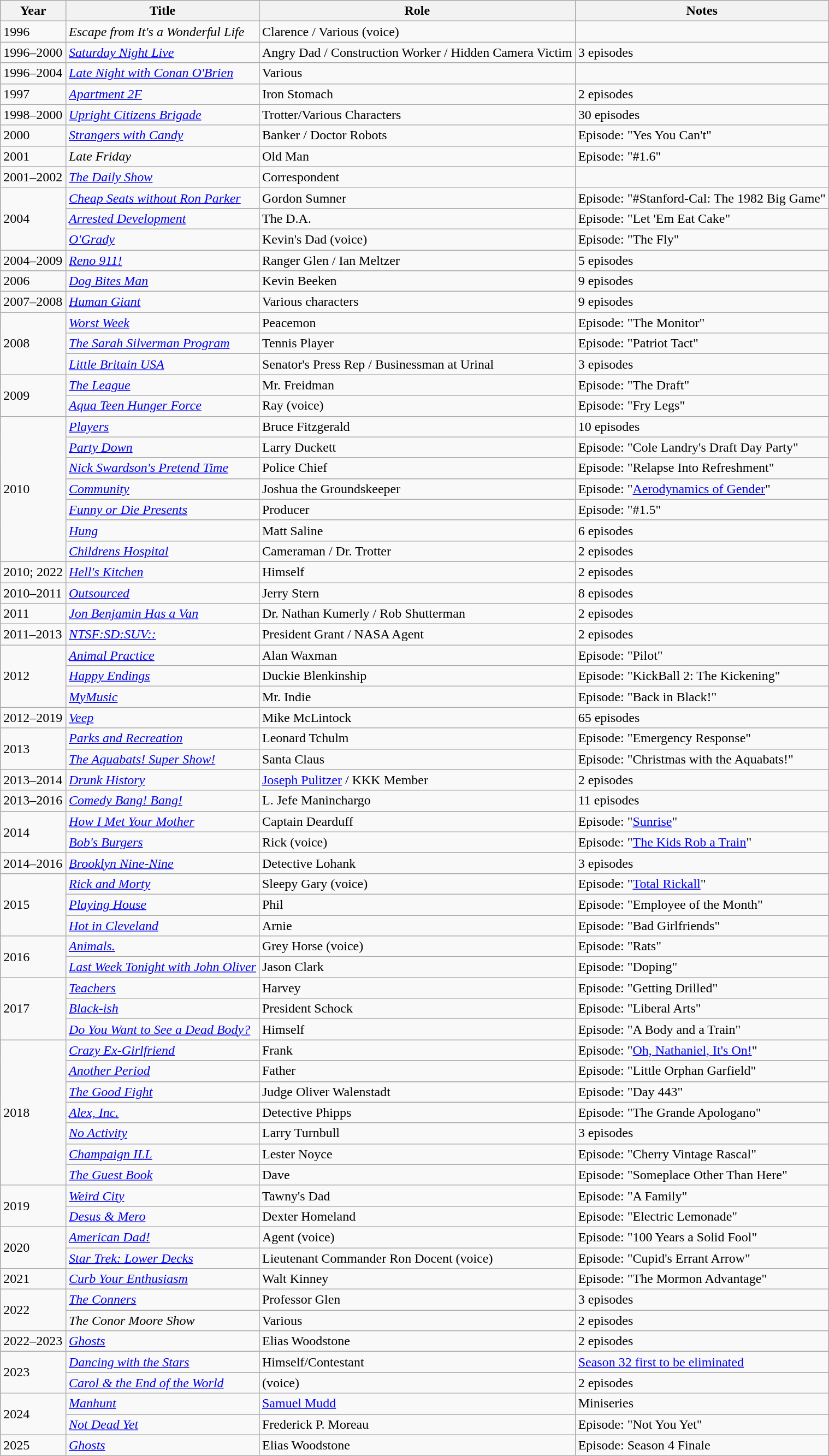<table class="wikitable sortable">
<tr>
<th>Year</th>
<th>Title</th>
<th>Role</th>
<th class="unsortable">Notes</th>
</tr>
<tr>
<td>1996</td>
<td><em>Escape from It's a Wonderful Life</em></td>
<td>Clarence / Various (voice)</td>
<td></td>
</tr>
<tr>
<td>1996–2000</td>
<td><em><a href='#'>Saturday Night Live</a></em></td>
<td>Angry Dad / Construction Worker / Hidden Camera Victim</td>
<td>3 episodes</td>
</tr>
<tr>
<td>1996–2004</td>
<td><em><a href='#'>Late Night with Conan O'Brien</a></em></td>
<td>Various</td>
<td></td>
</tr>
<tr>
<td>1997</td>
<td><em><a href='#'>Apartment 2F</a></em></td>
<td>Iron Stomach</td>
<td>2 episodes</td>
</tr>
<tr>
<td>1998–2000</td>
<td><em><a href='#'>Upright Citizens Brigade</a></em></td>
<td>Trotter/Various Characters</td>
<td>30 episodes</td>
</tr>
<tr>
<td>2000</td>
<td><em><a href='#'>Strangers with Candy</a></em></td>
<td>Banker / Doctor Robots</td>
<td>Episode: "Yes You Can't"</td>
</tr>
<tr>
<td>2001</td>
<td><em>Late Friday</em></td>
<td>Old Man</td>
<td>Episode: "#1.6"</td>
</tr>
<tr>
<td>2001–2002</td>
<td><em><a href='#'>The Daily Show</a></em></td>
<td>Correspondent</td>
<td></td>
</tr>
<tr>
<td rowspan="3">2004</td>
<td><em><a href='#'>Cheap Seats without Ron Parker</a></em></td>
<td>Gordon Sumner</td>
<td>Episode: "#Stanford-Cal: The 1982 Big Game"</td>
</tr>
<tr>
<td><em><a href='#'>Arrested Development</a></em></td>
<td>The D.A.</td>
<td>Episode: "Let 'Em Eat Cake"</td>
</tr>
<tr>
<td><em><a href='#'>O'Grady</a></em></td>
<td>Kevin's Dad (voice)</td>
<td>Episode: "The Fly"</td>
</tr>
<tr>
<td>2004–2009</td>
<td><em><a href='#'>Reno 911!</a></em></td>
<td>Ranger Glen / Ian Meltzer</td>
<td>5 episodes</td>
</tr>
<tr>
<td>2006</td>
<td><em><a href='#'>Dog Bites Man</a></em></td>
<td>Kevin Beeken</td>
<td>9 episodes</td>
</tr>
<tr>
<td>2007–2008</td>
<td><em><a href='#'>Human Giant</a></em></td>
<td>Various characters</td>
<td>9 episodes</td>
</tr>
<tr>
<td rowspan="3">2008</td>
<td><em><a href='#'>Worst Week</a></em></td>
<td>Peacemon</td>
<td>Episode: "The Monitor"</td>
</tr>
<tr>
<td><em><a href='#'>The Sarah Silverman Program</a></em></td>
<td>Tennis Player</td>
<td>Episode: "Patriot Tact"</td>
</tr>
<tr>
<td><em><a href='#'>Little Britain USA</a></em></td>
<td>Senator's Press Rep / Businessman at Urinal</td>
<td>3 episodes</td>
</tr>
<tr>
<td rowspan="2">2009</td>
<td><em><a href='#'>The League</a></em></td>
<td>Mr. Freidman</td>
<td>Episode: "The Draft"</td>
</tr>
<tr>
<td><em><a href='#'>Aqua Teen Hunger Force</a></em></td>
<td>Ray (voice)</td>
<td>Episode: "Fry Legs"</td>
</tr>
<tr>
<td rowspan="7">2010</td>
<td><em><a href='#'>Players</a></em></td>
<td>Bruce Fitzgerald</td>
<td>10 episodes</td>
</tr>
<tr>
<td><em><a href='#'>Party Down</a></em></td>
<td>Larry Duckett</td>
<td>Episode: "Cole Landry's Draft Day Party"</td>
</tr>
<tr>
<td><em><a href='#'>Nick Swardson's Pretend Time</a></em></td>
<td>Police Chief</td>
<td>Episode: "Relapse Into Refreshment"</td>
</tr>
<tr>
<td><em><a href='#'>Community</a></em></td>
<td>Joshua the Groundskeeper</td>
<td>Episode: "<a href='#'>Aerodynamics of Gender</a>"</td>
</tr>
<tr>
<td><em><a href='#'>Funny or Die Presents</a></em></td>
<td>Producer</td>
<td>Episode: "#1.5"</td>
</tr>
<tr>
<td><em><a href='#'>Hung</a></em></td>
<td>Matt Saline</td>
<td>6 episodes</td>
</tr>
<tr>
<td><em><a href='#'>Childrens Hospital</a></em></td>
<td>Cameraman / Dr. Trotter</td>
<td>2 episodes</td>
</tr>
<tr>
<td>2010; 2022</td>
<td><em><a href='#'>Hell's Kitchen</a></em></td>
<td>Himself</td>
<td>2 episodes</td>
</tr>
<tr>
<td>2010–2011</td>
<td><em><a href='#'>Outsourced</a></em></td>
<td>Jerry Stern</td>
<td>8 episodes</td>
</tr>
<tr>
<td>2011</td>
<td><em><a href='#'>Jon Benjamin Has a Van</a></em></td>
<td>Dr. Nathan Kumerly / Rob Shutterman</td>
<td>2 episodes</td>
</tr>
<tr>
<td>2011–2013</td>
<td><em><a href='#'>NTSF:SD:SUV::</a></em></td>
<td>President Grant / NASA Agent</td>
<td>2 episodes</td>
</tr>
<tr>
<td rowspan="3">2012</td>
<td><em><a href='#'>Animal Practice</a></em></td>
<td>Alan Waxman</td>
<td>Episode: "Pilot"</td>
</tr>
<tr>
<td><em><a href='#'>Happy Endings</a></em></td>
<td>Duckie Blenkinship</td>
<td>Episode: "KickBall 2: The Kickening"</td>
</tr>
<tr>
<td><em><a href='#'>MyMusic</a></em></td>
<td>Mr. Indie</td>
<td>Episode: "Back in Black!"</td>
</tr>
<tr>
<td>2012–2019</td>
<td><em><a href='#'>Veep</a></em></td>
<td>Mike McLintock</td>
<td>65 episodes</td>
</tr>
<tr>
<td rowspan="2">2013</td>
<td><em><a href='#'>Parks and Recreation</a></em></td>
<td>Leonard Tchulm</td>
<td>Episode: "Emergency Response"</td>
</tr>
<tr>
<td><em><a href='#'>The Aquabats! Super Show!</a></em></td>
<td>Santa Claus</td>
<td>Episode: "Christmas with the Aquabats!"</td>
</tr>
<tr>
<td>2013–2014</td>
<td><em><a href='#'>Drunk History</a></em></td>
<td><a href='#'>Joseph Pulitzer</a> / KKK Member</td>
<td>2 episodes</td>
</tr>
<tr>
<td>2013–2016</td>
<td><em><a href='#'>Comedy Bang! Bang!</a></em></td>
<td>L. Jefe Maninchargo</td>
<td>11 episodes</td>
</tr>
<tr>
<td rowspan="2">2014</td>
<td><em><a href='#'>How I Met Your Mother</a></em></td>
<td>Captain Dearduff</td>
<td>Episode: "<a href='#'>Sunrise</a>"</td>
</tr>
<tr>
<td><em><a href='#'>Bob's Burgers</a></em></td>
<td>Rick (voice)</td>
<td>Episode: "<a href='#'>The Kids Rob a Train</a>"</td>
</tr>
<tr>
<td>2014–2016</td>
<td><em><a href='#'>Brooklyn Nine-Nine</a></em></td>
<td>Detective Lohank</td>
<td>3 episodes</td>
</tr>
<tr>
<td rowspan="3">2015</td>
<td><em><a href='#'>Rick and Morty</a></em></td>
<td>Sleepy Gary (voice)</td>
<td>Episode: "<a href='#'>Total Rickall</a>"</td>
</tr>
<tr>
<td><em><a href='#'>Playing House</a></em></td>
<td>Phil</td>
<td>Episode: "Employee of the Month"</td>
</tr>
<tr>
<td><em><a href='#'>Hot in Cleveland</a></em></td>
<td>Arnie</td>
<td>Episode: "Bad Girlfriends"</td>
</tr>
<tr>
<td rowspan="2">2016</td>
<td><em><a href='#'>Animals.</a></em></td>
<td>Grey Horse (voice)</td>
<td>Episode: "Rats"</td>
</tr>
<tr>
<td><em><a href='#'>Last Week Tonight with John Oliver</a></em></td>
<td>Jason Clark</td>
<td>Episode: "Doping"</td>
</tr>
<tr>
<td rowspan="3">2017</td>
<td><em><a href='#'>Teachers</a></em></td>
<td>Harvey</td>
<td>Episode: "Getting Drilled"</td>
</tr>
<tr>
<td><em><a href='#'>Black-ish</a></em></td>
<td>President Schock</td>
<td>Episode: "Liberal Arts"</td>
</tr>
<tr>
<td><em><a href='#'>Do You Want to See a Dead Body?</a></em></td>
<td>Himself</td>
<td>Episode: "A Body and a Train"</td>
</tr>
<tr>
<td rowspan="7">2018</td>
<td><em><a href='#'>Crazy Ex-Girlfriend</a></em></td>
<td>Frank</td>
<td>Episode: "<a href='#'>Oh, Nathaniel, It's On!</a>"</td>
</tr>
<tr>
<td><em><a href='#'>Another Period</a></em></td>
<td>Father</td>
<td>Episode: "Little Orphan Garfield"</td>
</tr>
<tr>
<td><em><a href='#'>The Good Fight</a></em></td>
<td>Judge Oliver Walenstadt</td>
<td>Episode: "Day 443"</td>
</tr>
<tr>
<td><em><a href='#'>Alex, Inc.</a></em></td>
<td>Detective Phipps</td>
<td>Episode: "The Grande Apologano"</td>
</tr>
<tr>
<td><em><a href='#'>No Activity</a></em></td>
<td>Larry Turnbull</td>
<td>3 episodes</td>
</tr>
<tr>
<td><em><a href='#'>Champaign ILL</a></em></td>
<td>Lester Noyce</td>
<td>Episode: "Cherry Vintage Rascal"</td>
</tr>
<tr>
<td><em><a href='#'>The Guest Book</a></em></td>
<td>Dave</td>
<td>Episode: "Someplace Other Than Here"</td>
</tr>
<tr>
<td rowspan="2">2019</td>
<td><em><a href='#'>Weird City</a></em></td>
<td>Tawny's Dad</td>
<td>Episode: "A Family"</td>
</tr>
<tr>
<td><em><a href='#'>Desus & Mero</a></em></td>
<td>Dexter Homeland</td>
<td>Episode: "Electric Lemonade"</td>
</tr>
<tr>
<td rowspan="2">2020</td>
<td><em><a href='#'>American Dad!</a></em></td>
<td>Agent (voice)</td>
<td>Episode: "100 Years a Solid Fool"</td>
</tr>
<tr>
<td><em><a href='#'>Star Trek: Lower Decks</a></em></td>
<td>Lieutenant Commander Ron Docent (voice)</td>
<td>Episode: "Cupid's Errant Arrow"</td>
</tr>
<tr>
<td>2021</td>
<td><em><a href='#'>Curb Your Enthusiasm</a></em></td>
<td>Walt Kinney</td>
<td>Episode: "The Mormon Advantage"</td>
</tr>
<tr>
<td rowspan="2">2022</td>
<td><em><a href='#'>The Conners</a></em></td>
<td>Professor Glen</td>
<td>3 episodes</td>
</tr>
<tr>
<td><em>The Conor Moore Show</em></td>
<td>Various</td>
<td>2 episodes</td>
</tr>
<tr>
<td>2022–2023</td>
<td><em><a href='#'>Ghosts</a></em></td>
<td>Elias Woodstone</td>
<td>2 episodes</td>
</tr>
<tr>
<td rowspan="2">2023</td>
<td><em><a href='#'>Dancing with the Stars</a></em></td>
<td>Himself/Contestant</td>
<td><a href='#'>Season 32 first to be eliminated</a></td>
</tr>
<tr>
<td><em><a href='#'>Carol & the End of the World</a></em></td>
<td>(voice)</td>
<td>2 episodes</td>
</tr>
<tr>
<td rowspan="2">2024</td>
<td><em><a href='#'>Manhunt</a></em></td>
<td><a href='#'>Samuel Mudd</a></td>
<td>Miniseries</td>
</tr>
<tr>
<td><em><a href='#'>Not Dead Yet</a></em></td>
<td>Frederick P. Moreau</td>
<td>Episode: "Not You Yet"</td>
</tr>
<tr>
<td>2025</td>
<td><em><a href='#'>Ghosts</a></em></td>
<td>Elias Woodstone</td>
<td>Episode: Season 4 Finale</td>
</tr>
</table>
